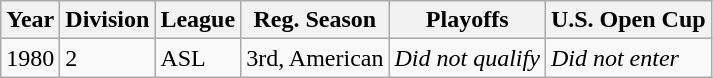<table class="wikitable">
<tr>
<th>Year</th>
<th>Division</th>
<th>League</th>
<th>Reg. Season</th>
<th>Playoffs</th>
<th>U.S. Open Cup</th>
</tr>
<tr>
<td>1980</td>
<td>2</td>
<td>ASL</td>
<td>3rd, American</td>
<td><em>Did not qualify</em></td>
<td><em>Did not enter</em></td>
</tr>
</table>
